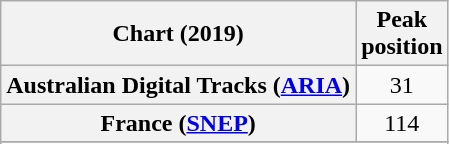<table class="wikitable sortable plainrowheaders" style="text-align:center">
<tr>
<th>Chart (2019)</th>
<th>Peak<br>position</th>
</tr>
<tr>
<th scope="row">Australian Digital Tracks (<a href='#'>ARIA</a>)</th>
<td>31</td>
</tr>
<tr>
<th scope="row">France (<a href='#'>SNEP</a>)</th>
<td>114</td>
</tr>
<tr>
</tr>
<tr>
</tr>
<tr>
</tr>
<tr>
</tr>
</table>
